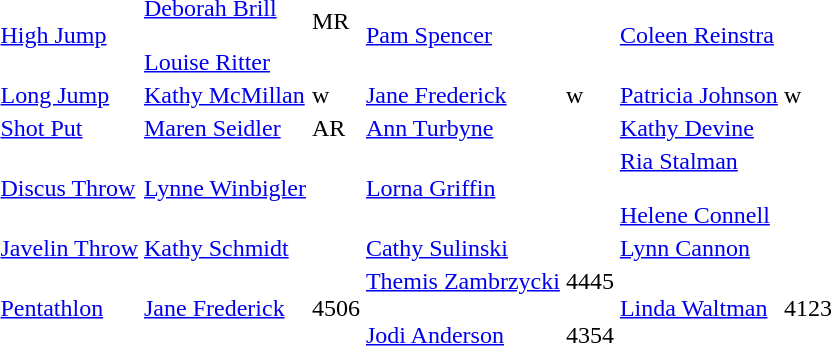<table>
<tr>
<td><a href='#'>High Jump</a></td>
<td><a href='#'>Deborah Brill</a><br><br><a href='#'>Louise Ritter</a></td>
<td>MR<br><br></td>
<td><a href='#'>Pam Spencer</a></td>
<td></td>
<td><a href='#'>Coleen Reinstra</a></td>
<td></td>
</tr>
<tr>
<td><a href='#'>Long Jump</a></td>
<td><a href='#'>Kathy McMillan</a></td>
<td>w</td>
<td><a href='#'>Jane Frederick</a></td>
<td>w</td>
<td><a href='#'>Patricia Johnson</a></td>
<td>w</td>
</tr>
<tr>
<td><a href='#'>Shot Put</a></td>
<td><a href='#'>Maren Seidler</a></td>
<td>	AR</td>
<td><a href='#'>Ann Turbyne</a></td>
<td></td>
<td><a href='#'>Kathy Devine</a></td>
<td></td>
</tr>
<tr>
<td><a href='#'>Discus Throw</a></td>
<td><a href='#'>Lynne Winbigler</a></td>
<td></td>
<td><a href='#'>Lorna Griffin</a></td>
<td></td>
<td><a href='#'>Ria Stalman</a><br><br><a href='#'>Helene Connell</a></td>
<td><br><br></td>
</tr>
<tr>
<td><a href='#'>Javelin Throw</a></td>
<td><a href='#'>Kathy Schmidt</a></td>
<td></td>
<td><a href='#'>Cathy Sulinski</a></td>
<td></td>
<td><a href='#'>Lynn Cannon</a></td>
<td></td>
</tr>
<tr>
<td><a href='#'>Pentathlon</a></td>
<td><a href='#'>Jane Frederick</a></td>
<td>4506</td>
<td><a href='#'>Themis Zambrzycki</a><br><br><a href='#'>Jodi Anderson</a></td>
<td>4445<br><br>4354</td>
<td><a href='#'>Linda Waltman</a></td>
<td>4123</td>
</tr>
</table>
